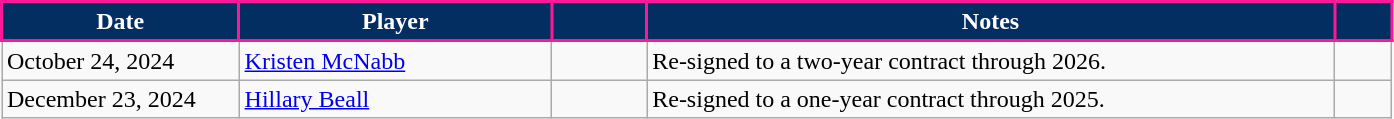<table class="wikitable sortable">
<tr>
<th style="background:#032E62; color:white; border:2px solid #FC1896; width:150px;" data-sort-type="date">Date</th>
<th style="background:#032E62; color:white; border:2px solid #FC1896; width:200px;">Player</th>
<th style="background:#032E62; color:white; border:2px solid #FC1896; width:55px;"></th>
<th style="background:#032E62; color:white; border:2px solid #FC1896; width:450px;">Notes</th>
<th style="background:#032E62; color:white; border:2px solid #FC1896; width:30px;"></th>
</tr>
<tr>
<td>October 24, 2024</td>
<td> <a href='#'>Kristen McNabb</a></td>
<td></td>
<td>Re-signed to a two-year contract through 2026.</td>
<td></td>
</tr>
<tr>
<td>December 23, 2024</td>
<td> <a href='#'>Hillary Beall</a></td>
<td></td>
<td>Re-signed to a one-year contract through 2025.</td>
<td></td>
</tr>
</table>
